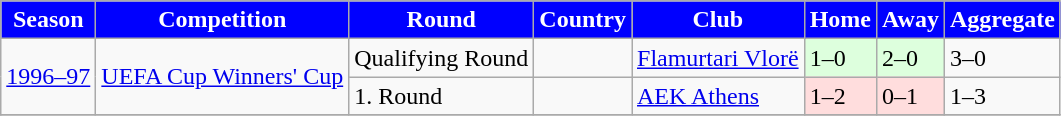<table class="wikitable">
<tr>
<th style="color:white; background:blue;">Season</th>
<th style="color:white; background:blue;">Competition</th>
<th style="color:white; background:blue;">Round</th>
<th style="color:white; background:blue;">Country</th>
<th style="color:white; background:blue;">Club</th>
<th style="color:white; background:blue;">Home</th>
<th style="color:white; background:blue;">Away</th>
<th style="color:white; background:blue;">Aggregate</th>
</tr>
<tr>
<td rowspan=2><a href='#'>1996–97</a></td>
<td rowspan=2><a href='#'>UEFA Cup Winners' Cup</a></td>
<td>Qualifying Round</td>
<td></td>
<td><a href='#'>Flamurtari Vlorë</a></td>
<td bgcolor="#ddffdd">1–0</td>
<td bgcolor="#ddffdd">2–0</td>
<td>3–0</td>
</tr>
<tr>
<td>1. Round</td>
<td></td>
<td><a href='#'>AEK Athens</a></td>
<td bgcolor="#ffdddd">1–2</td>
<td bgcolor="#ffdddd">0–1</td>
<td>1–3</td>
</tr>
<tr>
</tr>
</table>
